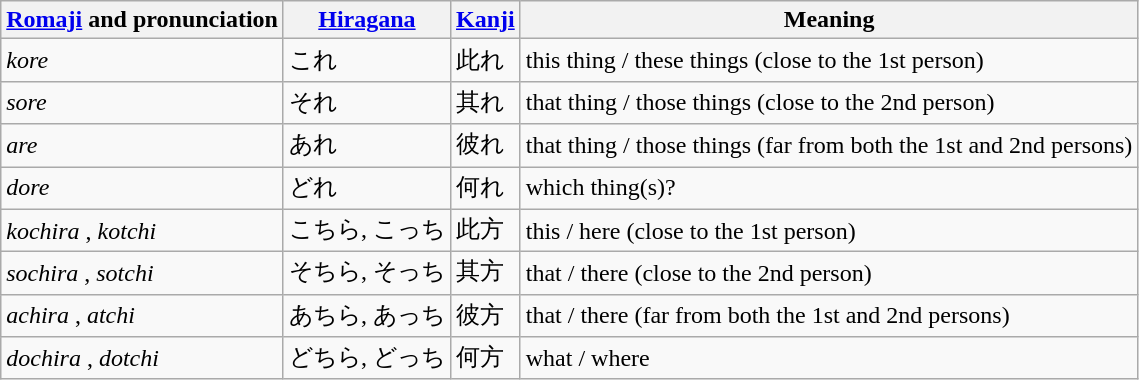<table class="wikitable">
<tr>
<th><a href='#'>Romaji</a> and pronunciation</th>
<th><a href='#'>Hiragana</a></th>
<th><a href='#'>Kanji</a></th>
<th>Meaning</th>
</tr>
<tr>
<td><em>kore</em> </td>
<td>これ</td>
<td>此れ</td>
<td>this thing / these things (close to the 1st person)</td>
</tr>
<tr>
<td><em>sore</em> </td>
<td>それ</td>
<td>其れ</td>
<td>that thing / those things (close to the 2nd person)</td>
</tr>
<tr>
<td><em>are</em> </td>
<td>あれ</td>
<td>彼れ</td>
<td>that thing / those things (far from both the 1st and 2nd persons)</td>
</tr>
<tr>
<td><em>dore</em> </td>
<td>どれ</td>
<td>何れ</td>
<td>which thing(s)?</td>
</tr>
<tr>
<td><em>kochira</em> , <em>kotchi</em> </td>
<td>こちら, こっち</td>
<td>此方</td>
<td>this / here (close to the 1st person)</td>
</tr>
<tr>
<td><em>sochira</em> , <em>sotchi</em> </td>
<td>そちら, そっち</td>
<td>其方</td>
<td>that / there (close to the 2nd person)</td>
</tr>
<tr>
<td><em>achira</em> , <em>atchi</em> </td>
<td>あちら, あっち</td>
<td>彼方</td>
<td>that / there (far from both the 1st and 2nd persons)</td>
</tr>
<tr>
<td><em>dochira</em> , <em>dotchi</em> </td>
<td>どちら, どっち</td>
<td>何方</td>
<td>what / where</td>
</tr>
</table>
